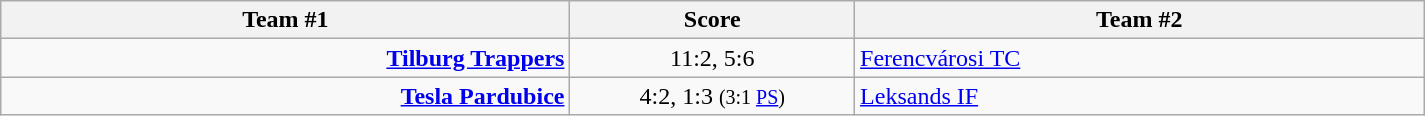<table class="wikitable" style="text-align: center;">
<tr>
<th width=22%>Team #1</th>
<th width=11%>Score</th>
<th width=22%>Team #2</th>
</tr>
<tr>
<td style="text-align: right;"><strong><a href='#'>Tilburg Trappers</a></strong> </td>
<td>11:2, 5:6</td>
<td style="text-align: left;"> <a href='#'>Ferencvárosi TC</a></td>
</tr>
<tr>
<td style="text-align: right;"><strong><a href='#'>Tesla Pardubice</a></strong> </td>
<td>4:2, 1:3 <small>(3:1 <a href='#'>PS</a>)</small></td>
<td style="text-align: left;"> <a href='#'>Leksands IF</a></td>
</tr>
</table>
